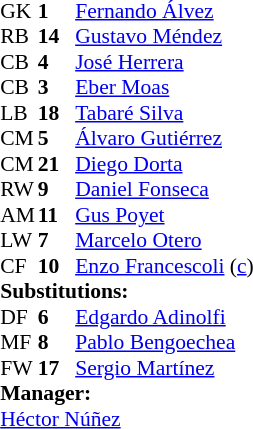<table style="font-size:90%; margin:0.2em auto;" cellspacing="0" cellpadding="0">
<tr>
<th width="25"></th>
<th width="25"></th>
</tr>
<tr>
<td>GK</td>
<td><strong>1</strong></td>
<td><a href='#'>Fernando Álvez</a></td>
</tr>
<tr>
<td>RB</td>
<td><strong>14</strong></td>
<td><a href='#'>Gustavo Méndez</a></td>
<td></td>
</tr>
<tr>
<td>CB</td>
<td><strong>4</strong></td>
<td><a href='#'>José Herrera</a></td>
<td></td>
</tr>
<tr>
<td>CB</td>
<td><strong>3</strong></td>
<td><a href='#'>Eber Moas</a></td>
</tr>
<tr>
<td>LB</td>
<td><strong>18</strong></td>
<td><a href='#'>Tabaré Silva</a></td>
<td></td>
<td></td>
</tr>
<tr>
<td>CM</td>
<td><strong>5</strong></td>
<td><a href='#'>Álvaro Gutiérrez</a></td>
</tr>
<tr>
<td>CM</td>
<td><strong>21</strong></td>
<td><a href='#'>Diego Dorta</a></td>
<td></td>
<td></td>
</tr>
<tr>
<td>RW</td>
<td><strong>9</strong></td>
<td><a href='#'>Daniel Fonseca</a></td>
<td></td>
<td></td>
</tr>
<tr>
<td>AM</td>
<td><strong>11</strong></td>
<td><a href='#'>Gus Poyet</a></td>
<td></td>
</tr>
<tr>
<td>LW</td>
<td><strong>7</strong></td>
<td><a href='#'>Marcelo Otero</a></td>
</tr>
<tr>
<td>CF</td>
<td><strong>10</strong></td>
<td><a href='#'>Enzo Francescoli</a> (<a href='#'>c</a>)</td>
</tr>
<tr>
<td colspan=4><strong>Substitutions:</strong></td>
</tr>
<tr>
<td>DF</td>
<td><strong>6</strong></td>
<td><a href='#'>Edgardo Adinolfi</a></td>
<td></td>
<td></td>
</tr>
<tr>
<td>MF</td>
<td><strong>8</strong></td>
<td><a href='#'>Pablo Bengoechea</a></td>
<td></td>
<td></td>
</tr>
<tr>
<td>FW</td>
<td><strong>17</strong></td>
<td><a href='#'>Sergio Martínez</a></td>
<td></td>
<td></td>
</tr>
<tr>
<td colspan=4><strong>Manager:</strong></td>
</tr>
<tr>
<td colspan="4"><a href='#'>Héctor Núñez</a></td>
</tr>
</table>
